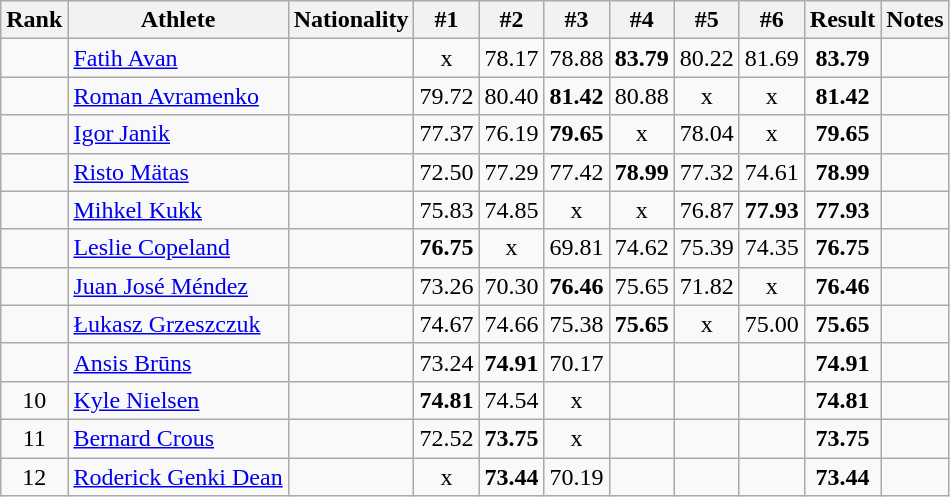<table class="wikitable sortable" style="text-align:center">
<tr>
<th>Rank</th>
<th>Athlete</th>
<th>Nationality</th>
<th>#1</th>
<th>#2</th>
<th>#3</th>
<th>#4</th>
<th>#5</th>
<th>#6</th>
<th>Result</th>
<th>Notes</th>
</tr>
<tr>
<td></td>
<td align="left"><a href='#'>Fatih Avan</a></td>
<td align=left></td>
<td>x</td>
<td>78.17</td>
<td>78.88</td>
<td><strong>83.79</strong></td>
<td>80.22</td>
<td>81.69</td>
<td><strong>83.79</strong></td>
<td></td>
</tr>
<tr>
<td></td>
<td align="left"><a href='#'>Roman Avramenko</a></td>
<td align=left></td>
<td>79.72</td>
<td>80.40</td>
<td><strong>81.42</strong></td>
<td>80.88</td>
<td>x</td>
<td>x</td>
<td><strong>81.42</strong></td>
<td></td>
</tr>
<tr>
<td></td>
<td align="left"><a href='#'>Igor Janik</a></td>
<td align=left></td>
<td>77.37</td>
<td>76.19</td>
<td><strong>79.65</strong></td>
<td>x</td>
<td>78.04</td>
<td>x</td>
<td><strong>79.65</strong></td>
<td></td>
</tr>
<tr>
<td></td>
<td align="left"><a href='#'>Risto Mätas</a></td>
<td align=left></td>
<td>72.50</td>
<td>77.29</td>
<td>77.42</td>
<td><strong>78.99</strong></td>
<td>77.32</td>
<td>74.61</td>
<td><strong>78.99</strong></td>
<td></td>
</tr>
<tr>
<td></td>
<td align="left"><a href='#'>Mihkel Kukk</a></td>
<td align=left></td>
<td>75.83</td>
<td>74.85</td>
<td>x</td>
<td>x</td>
<td>76.87</td>
<td><strong>77.93</strong></td>
<td><strong>77.93</strong></td>
<td></td>
</tr>
<tr>
<td></td>
<td align="left"><a href='#'>Leslie Copeland</a></td>
<td align=left></td>
<td><strong>76.75</strong></td>
<td>x</td>
<td>69.81</td>
<td>74.62</td>
<td>75.39</td>
<td>74.35</td>
<td><strong>76.75</strong></td>
<td></td>
</tr>
<tr>
<td></td>
<td align="left"><a href='#'>Juan José Méndez</a></td>
<td align=left></td>
<td>73.26</td>
<td>70.30</td>
<td><strong>76.46</strong></td>
<td>75.65</td>
<td>71.82</td>
<td>x</td>
<td><strong>76.46</strong></td>
<td></td>
</tr>
<tr>
<td></td>
<td align="left"><a href='#'>Łukasz Grzeszczuk</a></td>
<td align=left></td>
<td>74.67</td>
<td>74.66</td>
<td>75.38</td>
<td><strong>75.65</strong></td>
<td>x</td>
<td>75.00</td>
<td><strong>75.65</strong></td>
<td></td>
</tr>
<tr>
<td></td>
<td align="left"><a href='#'>Ansis Brūns</a></td>
<td align=left></td>
<td>73.24</td>
<td><strong>74.91</strong></td>
<td>70.17</td>
<td></td>
<td></td>
<td></td>
<td><strong>74.91</strong></td>
<td></td>
</tr>
<tr>
<td>10</td>
<td align="left"><a href='#'>Kyle Nielsen</a></td>
<td align=left></td>
<td><strong>74.81</strong></td>
<td>74.54</td>
<td>x</td>
<td></td>
<td></td>
<td></td>
<td><strong>74.81</strong></td>
<td></td>
</tr>
<tr>
<td>11</td>
<td align="left"><a href='#'>Bernard Crous</a></td>
<td align=left></td>
<td>72.52</td>
<td><strong>73.75</strong></td>
<td>x</td>
<td></td>
<td></td>
<td></td>
<td><strong>73.75</strong></td>
<td></td>
</tr>
<tr>
<td>12</td>
<td align="left"><a href='#'>Roderick Genki Dean</a></td>
<td align=left></td>
<td>x</td>
<td><strong>73.44</strong></td>
<td>70.19</td>
<td></td>
<td></td>
<td></td>
<td><strong>73.44</strong></td>
<td></td>
</tr>
</table>
